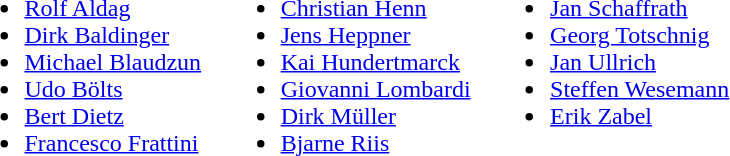<table>
<tr>
<td valign="top"><br><ul><li> <a href='#'>Rolf Aldag</a></li><li> <a href='#'>Dirk Baldinger</a></li><li> <a href='#'>Michael Blaudzun</a></li><li> <a href='#'>Udo Bölts</a></li><li> <a href='#'>Bert Dietz</a></li><li> <a href='#'>Francesco Frattini</a></li></ul></td>
<td width="5"> </td>
<td valign="top"><br><ul><li> <a href='#'>Christian Henn</a></li><li> <a href='#'>Jens Heppner</a></li><li> <a href='#'>Kai Hundertmarck</a></li><li> <a href='#'>Giovanni Lombardi</a></li><li> <a href='#'>Dirk Müller</a></li><li> <a href='#'>Bjarne Riis</a></li></ul></td>
<td width="5"> </td>
<td valign="top"><br><ul><li> <a href='#'>Jan Schaffrath</a></li><li> <a href='#'>Georg Totschnig</a></li><li> <a href='#'>Jan Ullrich</a></li><li> <a href='#'>Steffen Wesemann</a></li><li> <a href='#'>Erik Zabel</a></li></ul></td>
</tr>
</table>
